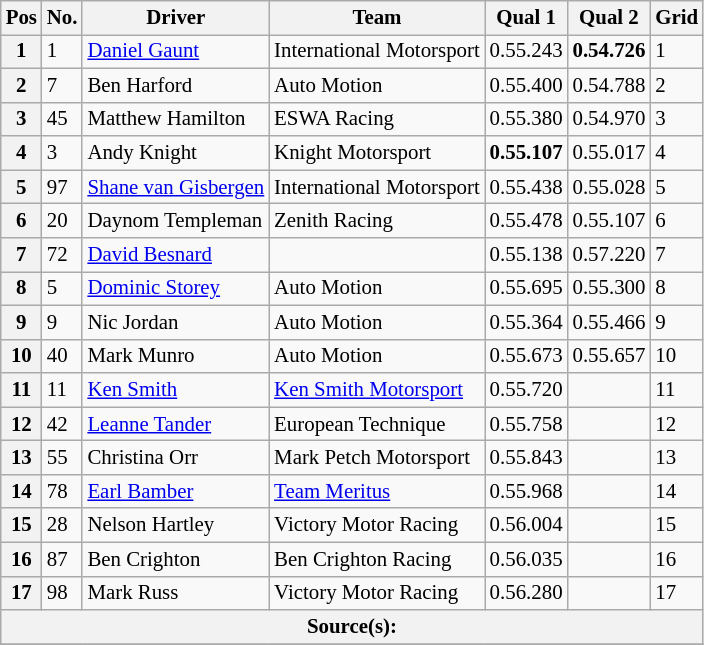<table class="wikitable" style="font-size: 87%;">
<tr>
<th>Pos</th>
<th>No.</th>
<th>Driver</th>
<th>Team</th>
<th>Qual 1</th>
<th>Qual 2</th>
<th>Grid</th>
</tr>
<tr>
<th>1</th>
<td>1</td>
<td> <a href='#'>Daniel Gaunt</a></td>
<td>International Motorsport</td>
<td>0.55.243</td>
<td><strong>0.54.726</strong></td>
<td>1</td>
</tr>
<tr>
<th>2</th>
<td>7</td>
<td> Ben Harford</td>
<td>Auto Motion</td>
<td>0.55.400</td>
<td>0.54.788</td>
<td>2</td>
</tr>
<tr>
<th>3</th>
<td>45</td>
<td> Matthew Hamilton</td>
<td>ESWA Racing</td>
<td>0.55.380</td>
<td>0.54.970</td>
<td>3</td>
</tr>
<tr>
<th>4</th>
<td>3</td>
<td> Andy Knight</td>
<td>Knight Motorsport</td>
<td><strong>0.55.107</strong></td>
<td>0.55.017</td>
<td>4</td>
</tr>
<tr>
<th>5</th>
<td>97</td>
<td> <a href='#'>Shane van Gisbergen</a></td>
<td>International Motorsport</td>
<td>0.55.438</td>
<td>0.55.028</td>
<td>5</td>
</tr>
<tr>
<th>6</th>
<td>20</td>
<td> Daynom Templeman</td>
<td>Zenith Racing</td>
<td>0.55.478</td>
<td>0.55.107</td>
<td>6</td>
</tr>
<tr>
<th>7</th>
<td>72</td>
<td> <a href='#'>David Besnard</a></td>
<td></td>
<td>0.55.138</td>
<td>0.57.220</td>
<td>7</td>
</tr>
<tr>
<th>8</th>
<td>5</td>
<td> <a href='#'>Dominic Storey</a></td>
<td>Auto Motion</td>
<td>0.55.695</td>
<td>0.55.300</td>
<td>8</td>
</tr>
<tr>
<th>9</th>
<td>9</td>
<td> Nic Jordan</td>
<td>Auto Motion</td>
<td>0.55.364</td>
<td>0.55.466</td>
<td>9</td>
</tr>
<tr>
<th>10</th>
<td>40</td>
<td> Mark Munro</td>
<td>Auto Motion</td>
<td>0.55.673</td>
<td>0.55.657</td>
<td>10</td>
</tr>
<tr>
<th>11</th>
<td>11</td>
<td> <a href='#'>Ken Smith</a></td>
<td><a href='#'>Ken Smith Motorsport</a></td>
<td>0.55.720</td>
<td></td>
<td>11</td>
</tr>
<tr>
<th>12</th>
<td>42</td>
<td> <a href='#'>Leanne Tander</a></td>
<td>European Technique</td>
<td>0.55.758</td>
<td></td>
<td>12</td>
</tr>
<tr>
<th>13</th>
<td>55</td>
<td> Christina Orr</td>
<td>Mark Petch Motorsport</td>
<td>0.55.843</td>
<td></td>
<td>13</td>
</tr>
<tr>
<th>14</th>
<td>78</td>
<td> <a href='#'>Earl Bamber</a></td>
<td><a href='#'>Team Meritus</a></td>
<td>0.55.968</td>
<td></td>
<td>14</td>
</tr>
<tr>
<th>15</th>
<td>28</td>
<td> Nelson Hartley</td>
<td>Victory Motor Racing</td>
<td>0.56.004</td>
<td></td>
<td>15</td>
</tr>
<tr>
<th>16</th>
<td>87</td>
<td> Ben Crighton</td>
<td>Ben Crighton Racing</td>
<td>0.56.035</td>
<td></td>
<td>16</td>
</tr>
<tr>
<th>17</th>
<td>98</td>
<td> Mark Russ</td>
<td>Victory Motor Racing</td>
<td>0.56.280</td>
<td></td>
<td>17</td>
</tr>
<tr>
<th colspan=7>Source(s): </th>
</tr>
<tr>
</tr>
</table>
